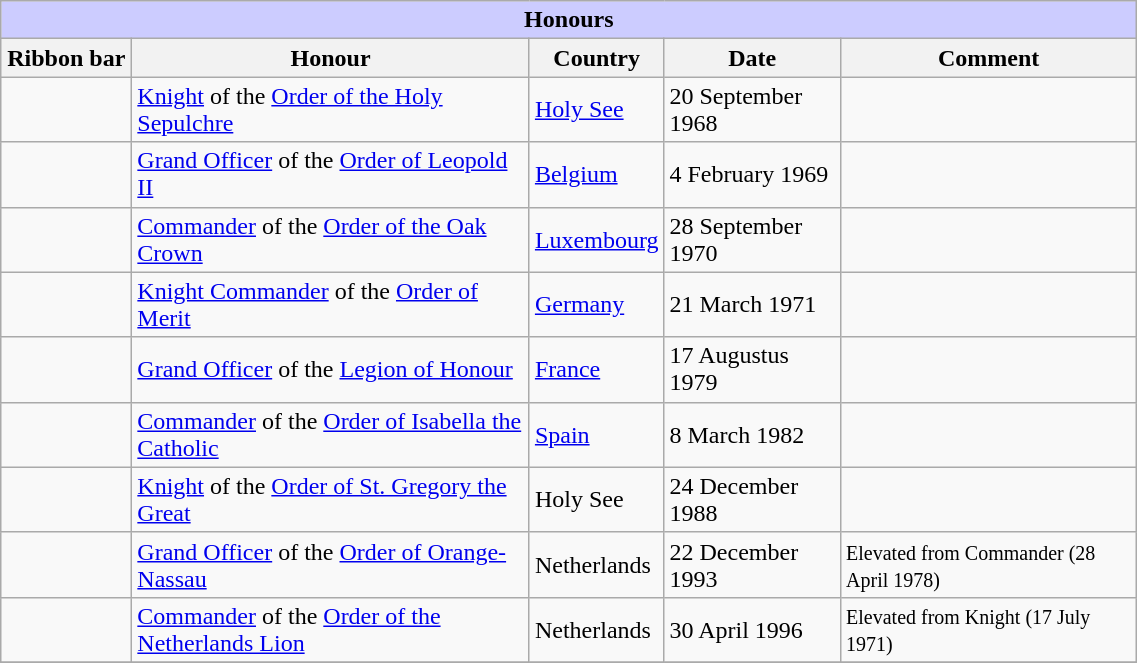<table class="wikitable" style="width:60%;">
<tr style="background:#ccf; text-align:center;">
<td colspan=5><strong>Honours</strong></td>
</tr>
<tr>
<th style="width:80px;">Ribbon bar</th>
<th>Honour</th>
<th>Country</th>
<th>Date</th>
<th>Comment</th>
</tr>
<tr>
<td></td>
<td><a href='#'>Knight</a> of the <a href='#'>Order of the Holy Sepulchre</a></td>
<td><a href='#'>Holy See</a></td>
<td>20 September 1968</td>
<td></td>
</tr>
<tr>
<td></td>
<td><a href='#'>Grand Officer</a> of the <a href='#'>Order of Leopold II</a></td>
<td><a href='#'>Belgium</a></td>
<td>4 February 1969</td>
<td></td>
</tr>
<tr>
<td></td>
<td><a href='#'>Commander</a> of the <a href='#'>Order of the Oak Crown</a></td>
<td><a href='#'>Luxembourg</a></td>
<td>28 September 1970</td>
<td></td>
</tr>
<tr>
<td></td>
<td><a href='#'>Knight Commander</a> of the <a href='#'>Order of Merit</a></td>
<td><a href='#'>Germany</a></td>
<td>21 March 1971</td>
<td></td>
</tr>
<tr>
<td></td>
<td><a href='#'>Grand Officer</a> of the <a href='#'>Legion of Honour</a></td>
<td><a href='#'>France</a></td>
<td>17 Augustus 1979</td>
<td></td>
</tr>
<tr>
<td></td>
<td><a href='#'>Commander</a> of the <a href='#'>Order of Isabella the Catholic</a></td>
<td><a href='#'>Spain</a></td>
<td>8 March 1982</td>
<td></td>
</tr>
<tr>
<td></td>
<td><a href='#'>Knight</a> of the <a href='#'>Order of St. Gregory the Great</a></td>
<td>Holy See</td>
<td>24 December 1988</td>
<td></td>
</tr>
<tr>
<td></td>
<td><a href='#'>Grand Officer</a> of the <a href='#'>Order of Orange-Nassau</a></td>
<td>Netherlands</td>
<td>22 December 1993</td>
<td><small>Elevated from Commander (28 April 1978)</small></td>
</tr>
<tr>
<td></td>
<td><a href='#'>Commander</a> of the <a href='#'>Order of the Netherlands Lion</a></td>
<td>Netherlands</td>
<td>30 April 1996</td>
<td><small>Elevated from Knight (17 July 1971)</small></td>
</tr>
<tr>
</tr>
</table>
